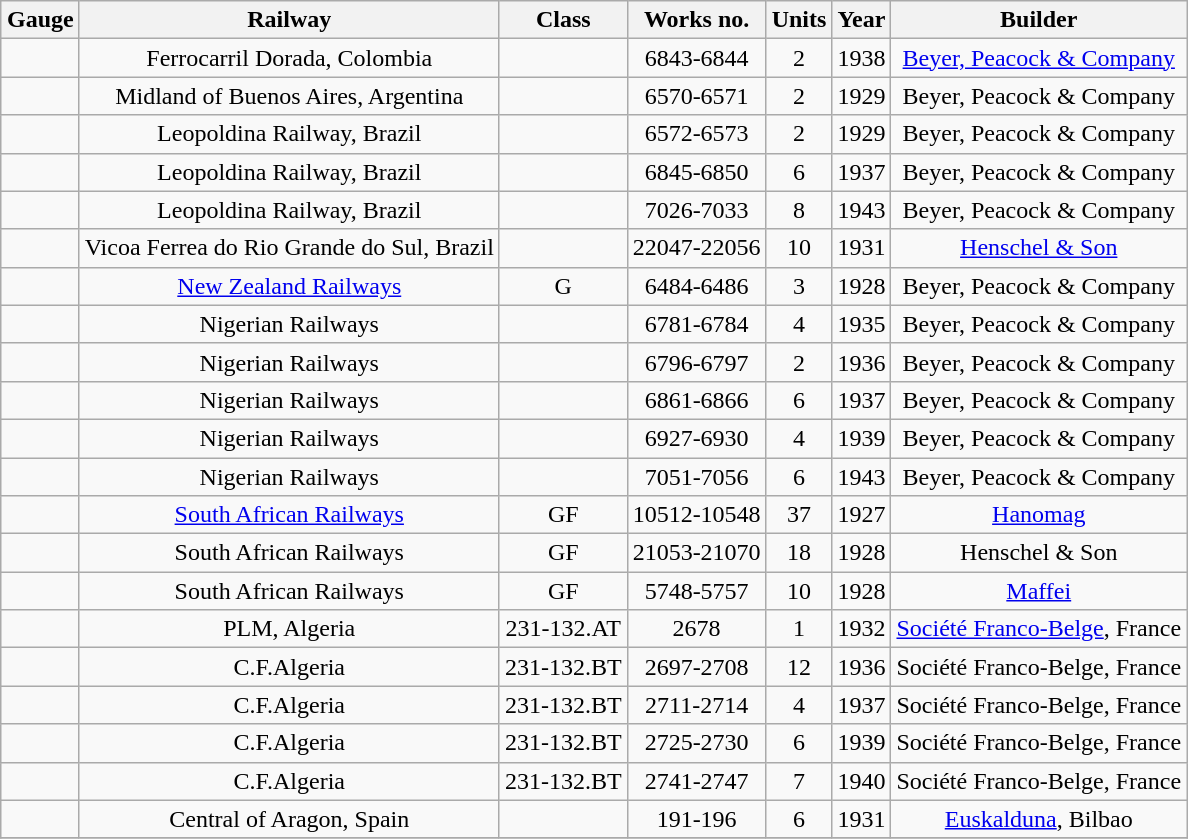<table class="wikitable collapsible sortable" style="margin:0.5em auto; font-size:100%;text-align:center">
<tr>
<th>Gauge</th>
<th>Railway</th>
<th>Class</th>
<th>Works no.</th>
<th>Units</th>
<th>Year</th>
<th>Builder</th>
</tr>
<tr>
<td></td>
<td>Ferrocarril Dorada, Colombia</td>
<td></td>
<td>6843-6844</td>
<td>2</td>
<td>1938</td>
<td><a href='#'>Beyer, Peacock & Company</a></td>
</tr>
<tr>
<td></td>
<td>Midland of Buenos Aires, Argentina</td>
<td></td>
<td>6570-6571</td>
<td>2</td>
<td>1929</td>
<td>Beyer, Peacock & Company</td>
</tr>
<tr>
<td></td>
<td>Leopoldina Railway, Brazil</td>
<td></td>
<td>6572-6573</td>
<td>2</td>
<td>1929</td>
<td>Beyer, Peacock & Company</td>
</tr>
<tr>
<td></td>
<td>Leopoldina Railway, Brazil</td>
<td></td>
<td>6845-6850</td>
<td>6</td>
<td>1937</td>
<td>Beyer, Peacock & Company</td>
</tr>
<tr>
<td></td>
<td>Leopoldina Railway, Brazil</td>
<td></td>
<td>7026-7033</td>
<td>8</td>
<td>1943</td>
<td>Beyer, Peacock & Company</td>
</tr>
<tr>
<td></td>
<td>Vicoa Ferrea do Rio Grande do Sul, Brazil</td>
<td></td>
<td>22047-22056</td>
<td>10</td>
<td>1931</td>
<td><a href='#'>Henschel & Son</a></td>
</tr>
<tr>
<td></td>
<td><a href='#'>New Zealand Railways</a></td>
<td>G</td>
<td>6484-6486</td>
<td>3</td>
<td>1928</td>
<td>Beyer, Peacock & Company</td>
</tr>
<tr>
<td></td>
<td>Nigerian Railways</td>
<td></td>
<td>6781-6784</td>
<td>4</td>
<td>1935</td>
<td>Beyer, Peacock & Company</td>
</tr>
<tr>
<td></td>
<td>Nigerian Railways</td>
<td></td>
<td>6796-6797</td>
<td>2</td>
<td>1936</td>
<td>Beyer, Peacock & Company</td>
</tr>
<tr>
<td></td>
<td>Nigerian Railways</td>
<td></td>
<td>6861-6866</td>
<td>6</td>
<td>1937</td>
<td>Beyer, Peacock & Company</td>
</tr>
<tr>
<td></td>
<td>Nigerian Railways</td>
<td></td>
<td>6927-6930</td>
<td>4</td>
<td>1939</td>
<td>Beyer, Peacock & Company</td>
</tr>
<tr>
<td></td>
<td>Nigerian Railways</td>
<td></td>
<td>7051-7056</td>
<td>6</td>
<td>1943</td>
<td>Beyer, Peacock & Company</td>
</tr>
<tr>
<td></td>
<td><a href='#'>South African Railways</a></td>
<td>GF</td>
<td>10512-10548</td>
<td>37</td>
<td>1927</td>
<td><a href='#'>Hanomag</a></td>
</tr>
<tr>
<td></td>
<td>South African Railways</td>
<td>GF</td>
<td>21053-21070</td>
<td>18</td>
<td>1928</td>
<td>Henschel & Son</td>
</tr>
<tr>
<td></td>
<td>South African Railways</td>
<td>GF</td>
<td>5748-5757</td>
<td>10</td>
<td>1928</td>
<td><a href='#'>Maffei</a></td>
</tr>
<tr>
<td></td>
<td>PLM, Algeria</td>
<td>231-132.AT</td>
<td>2678</td>
<td>1</td>
<td>1932</td>
<td><a href='#'>Société Franco-Belge</a>, France</td>
</tr>
<tr>
<td></td>
<td>C.F.Algeria</td>
<td>231-132.BT</td>
<td>2697-2708</td>
<td>12</td>
<td>1936</td>
<td>Société Franco-Belge, France</td>
</tr>
<tr>
<td></td>
<td>C.F.Algeria</td>
<td>231-132.BT</td>
<td>2711-2714</td>
<td>4</td>
<td>1937</td>
<td>Société Franco-Belge, France</td>
</tr>
<tr>
<td></td>
<td>C.F.Algeria</td>
<td>231-132.BT</td>
<td>2725-2730</td>
<td>6</td>
<td>1939</td>
<td>Société Franco-Belge, France</td>
</tr>
<tr>
<td></td>
<td>C.F.Algeria</td>
<td>231-132.BT</td>
<td>2741-2747</td>
<td>7</td>
<td>1940</td>
<td>Société Franco-Belge, France</td>
</tr>
<tr>
<td></td>
<td>Central of Aragon, Spain</td>
<td></td>
<td>191-196</td>
<td>6</td>
<td>1931</td>
<td><a href='#'>Euskalduna</a>, Bilbao</td>
</tr>
<tr>
</tr>
</table>
